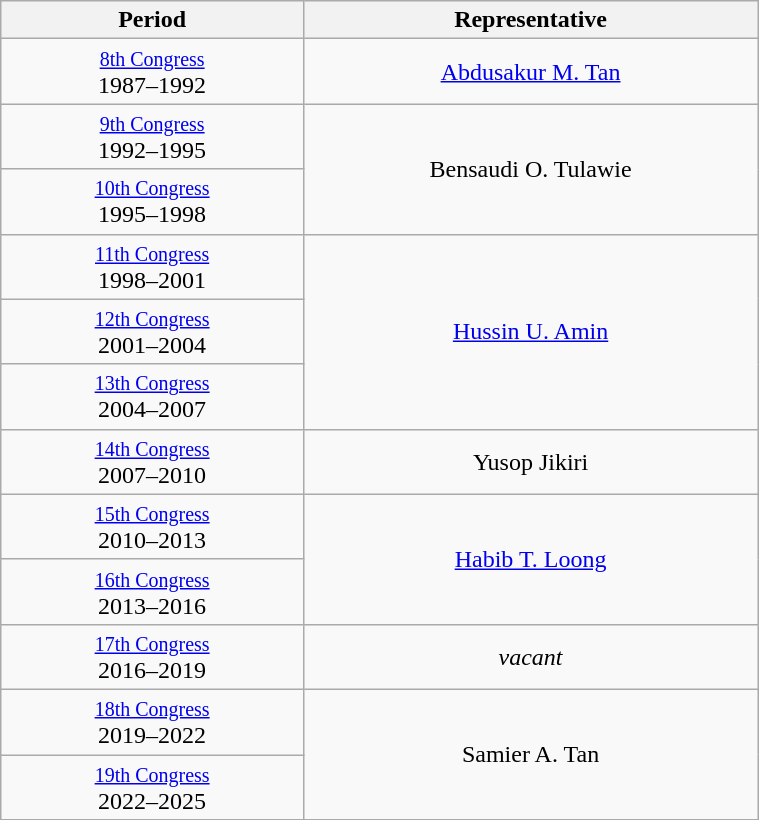<table class="wikitable" style="text-align:center; width:40%;">
<tr>
<th width="40%">Period</th>
<th>Representative</th>
</tr>
<tr>
<td><small><a href='#'>8th Congress</a></small><br>1987–1992</td>
<td><a href='#'>Abdusakur M. Tan</a></td>
</tr>
<tr>
<td><small><a href='#'>9th Congress</a></small><br>1992–1995</td>
<td rowspan="2">Bensaudi O. Tulawie</td>
</tr>
<tr>
<td><small><a href='#'>10th Congress</a></small><br>1995–1998</td>
</tr>
<tr>
<td><small><a href='#'>11th Congress</a></small><br>1998–2001</td>
<td rowspan="3"><a href='#'>Hussin U. Amin</a></td>
</tr>
<tr>
<td><small><a href='#'>12th Congress</a></small><br>2001–2004</td>
</tr>
<tr>
<td><small><a href='#'>13th Congress</a></small><br>2004–2007</td>
</tr>
<tr>
<td><small><a href='#'>14th Congress</a></small><br>2007–2010</td>
<td>Yusop Jikiri</td>
</tr>
<tr>
<td><small><a href='#'>15th Congress</a></small><br>2010–2013</td>
<td rowspan="2"><a href='#'>Habib T. Loong</a></td>
</tr>
<tr>
<td><small><a href='#'>16th Congress</a></small><br>2013–2016</td>
</tr>
<tr>
<td><small><a href='#'>17th Congress</a></small><br>2016–2019</td>
<td><em>vacant</em></td>
</tr>
<tr>
<td><small><a href='#'>18th Congress</a></small><br>2019–2022</td>
<td rowspan="2">Samier A. Tan</td>
</tr>
<tr>
<td><small><a href='#'>19th Congress</a></small><br>2022–2025</td>
</tr>
</table>
